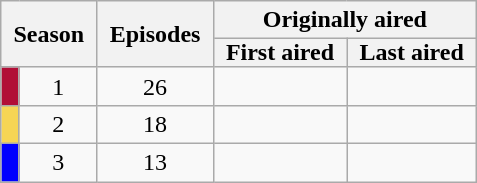<table class="wikitable plainrowheaders" style="text-align: center;">
<tr>
<th style="padding: 0 8px;" colspan="2" rowspan="2">Season</th>
<th style="padding: 0 8px;" rowspan="2">Episodes</th>
<th colspan="2">Originally aired</th>
</tr>
<tr>
<th style="padding: 0 8px;">First aired</th>
<th style="padding: 0 8px;">Last aired</th>
</tr>
<tr>
<td scope="row" width="5" bgcolor="#B10E37" height="10px"></td>
<td>1</td>
<td>26</td>
<td></td>
<td></td>
</tr>
<tr>
<td scope="row" width="5" style="background:#f6d555; color:#99;"></td>
<td>2</td>
<td>18</td>
<td></td>
<td></td>
</tr>
<tr>
<td scope="row" width="5" style="background:#00f; color:#100;"></td>
<td>3</td>
<td>13</td>
<td></td>
<td></td>
</tr>
</table>
